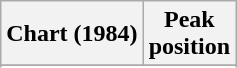<table class="wikitable sortable plainrowheaders" style="text-align:center">
<tr>
<th scope="col">Chart (1984)</th>
<th scope="col">Peak<br>position</th>
</tr>
<tr>
</tr>
<tr>
</tr>
</table>
